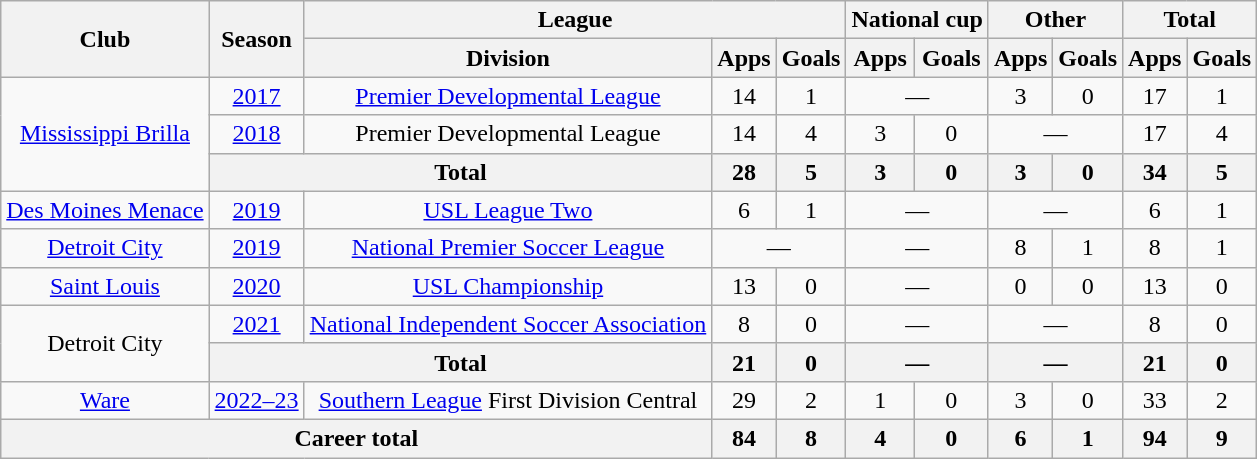<table class="wikitable" style="text-align:center;">
<tr>
<th rowspan="2">Club</th>
<th rowspan="2">Season</th>
<th colspan="3">League</th>
<th colspan="2">National cup</th>
<th colspan="2">Other</th>
<th colspan="2">Total</th>
</tr>
<tr>
<th>Division</th>
<th>Apps</th>
<th>Goals</th>
<th>Apps</th>
<th>Goals</th>
<th>Apps</th>
<th>Goals</th>
<th>Apps</th>
<th>Goals</th>
</tr>
<tr>
<td rowspan="3"><a href='#'>Mississippi Brilla</a></td>
<td><a href='#'>2017</a></td>
<td><a href='#'>Premier Developmental League</a></td>
<td>14</td>
<td>1</td>
<td colspan="2">―</td>
<td>3</td>
<td>0</td>
<td>17</td>
<td>1</td>
</tr>
<tr>
<td><a href='#'>2018</a></td>
<td>Premier Developmental League</td>
<td>14</td>
<td>4</td>
<td>3</td>
<td>0</td>
<td colspan="2">―</td>
<td>17</td>
<td>4</td>
</tr>
<tr>
<th colspan="2">Total</th>
<th>28</th>
<th>5</th>
<th>3</th>
<th>0</th>
<th>3</th>
<th>0</th>
<th>34</th>
<th>5</th>
</tr>
<tr>
<td><a href='#'>Des Moines Menace</a></td>
<td><a href='#'>2019</a></td>
<td><a href='#'>USL League Two</a></td>
<td>6</td>
<td>1</td>
<td colspan="2">―</td>
<td colspan="2">―</td>
<td>6</td>
<td>1</td>
</tr>
<tr>
<td><a href='#'>Detroit City</a></td>
<td><a href='#'>2019</a></td>
<td><a href='#'>National Premier Soccer League</a></td>
<td colspan="2">―</td>
<td colspan="2">―</td>
<td>8</td>
<td>1</td>
<td>8</td>
<td>1</td>
</tr>
<tr>
<td><a href='#'>Saint Louis</a></td>
<td><a href='#'>2020</a></td>
<td><a href='#'>USL Championship</a></td>
<td>13</td>
<td>0</td>
<td colspan="2">―</td>
<td>0</td>
<td>0</td>
<td>13</td>
<td>0</td>
</tr>
<tr>
<td rowspan="2">Detroit City</td>
<td><a href='#'>2021</a></td>
<td><a href='#'>National Independent Soccer Association</a></td>
<td>8</td>
<td>0</td>
<td colspan="2">―</td>
<td colspan="2">―</td>
<td>8</td>
<td>0</td>
</tr>
<tr>
<th colspan="2">Total</th>
<th>21</th>
<th>0</th>
<th colspan="2">―</th>
<th colspan="2">―</th>
<th>21</th>
<th>0</th>
</tr>
<tr>
<td><a href='#'>Ware</a></td>
<td><a href='#'>2022–23</a></td>
<td><a href='#'>Southern League</a> First Division Central</td>
<td>29</td>
<td>2</td>
<td>1</td>
<td>0</td>
<td>3</td>
<td>0</td>
<td>33</td>
<td>2</td>
</tr>
<tr>
<th colspan="3">Career total</th>
<th>84</th>
<th>8</th>
<th>4</th>
<th>0</th>
<th>6</th>
<th>1</th>
<th>94</th>
<th>9</th>
</tr>
</table>
